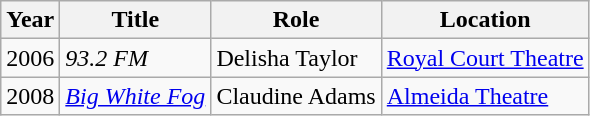<table class="wikitable sortable">
<tr>
<th>Year</th>
<th>Title</th>
<th>Role</th>
<th>Location</th>
</tr>
<tr>
<td>2006</td>
<td><em>93.2 FM</em></td>
<td>Delisha Taylor</td>
<td><a href='#'>Royal Court Theatre</a></td>
</tr>
<tr>
<td>2008</td>
<td><em><a href='#'>Big White Fog</a></em></td>
<td>Claudine Adams</td>
<td><a href='#'>Almeida Theatre</a></td>
</tr>
</table>
